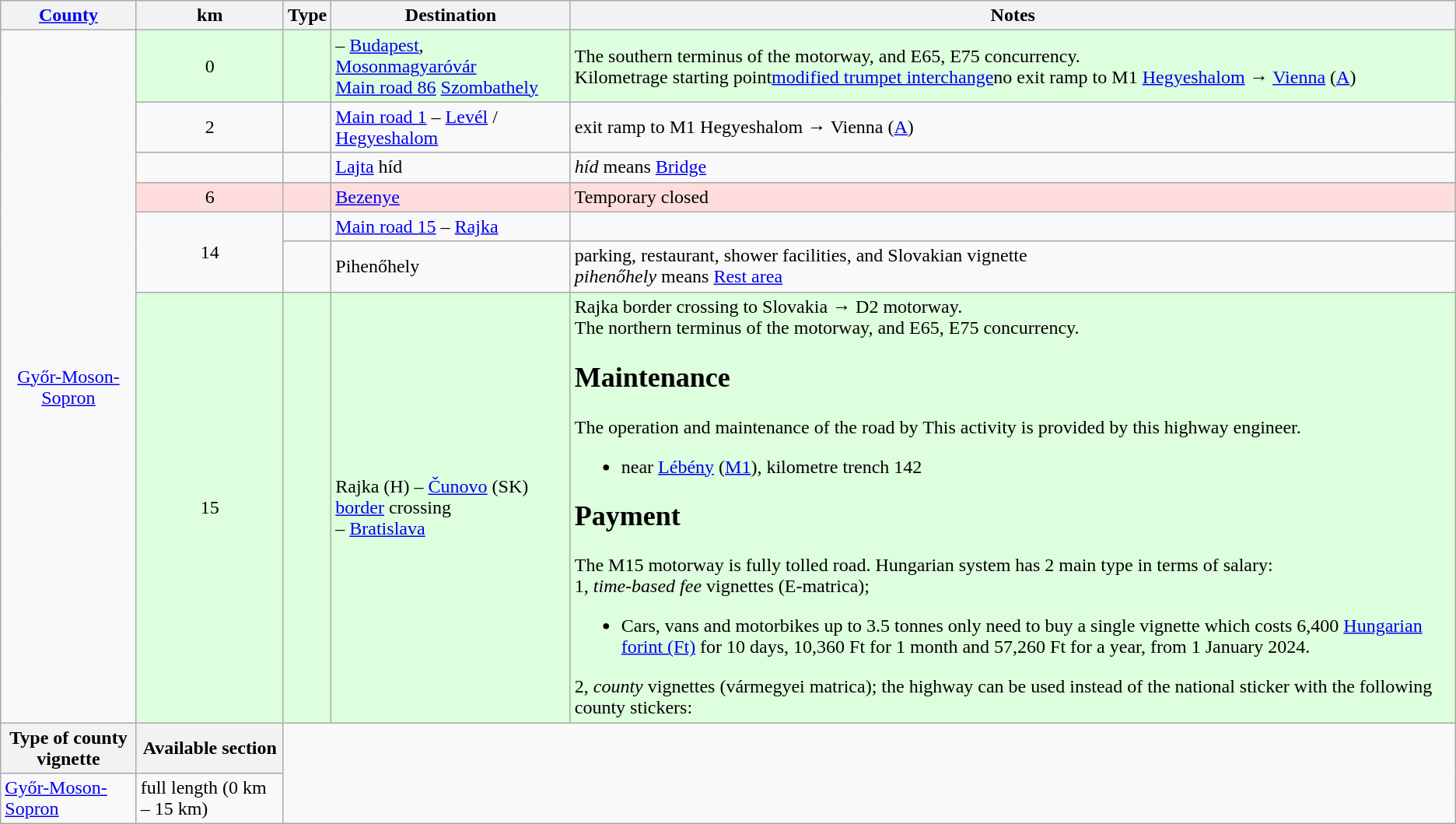<table class="wikitable">
<tr>
<th scope="col"><a href='#'>County</a></th>
<th scope="col">km</th>
<th scope="col">Type</th>
<th scope="col">Destination</th>
<th scope="col">Notes</th>
</tr>
<tr>
<td rowspan=7; align=center><br><a href='#'>Győr-Moson-Sopron</a></td>
<td style="background:#dfd;" align=center>0</td>
<td style="background:#dfd;" align=center></td>
<td style="background:#dfd;"> – <a href='#'>Budapest</a>, <a href='#'>Mosonmagyaróvár</a><br> <a href='#'>Main road 86</a> <a href='#'>Szombathely</a></td>
<td style="background:#dfd;">The southern terminus of the  motorway, and E65, E75 concurrency.<br>Kilometrage starting point<a href='#'>modified trumpet interchange</a>no exit ramp to M1 <a href='#'>Hegyeshalom</a> → <a href='#'>Vienna</a> (<a href='#'>A</a>)</td>
</tr>
<tr>
<td align=center>2</td>
<td align=center></td>
<td> <a href='#'>Main road 1</a> – <a href='#'>Levél</a> / <a href='#'>Hegyeshalom</a></td>
<td>exit ramp to M1 Hegyeshalom → Vienna (<a href='#'>A</a>)</td>
</tr>
<tr>
<td align=center></td>
<td align=center></td>
<td><a href='#'>Lajta</a> híd</td>
<td><em>híd</em> means <a href='#'>Bridge</a></td>
</tr>
<tr>
<td style="background:#fdd;" align=center>6</td>
<td style="background:#fdd;" align=center></td>
<td style="background:#fdd;"><a href='#'>Bezenye</a></td>
<td style="background:#fdd;">Temporary closed</td>
</tr>
<tr>
<td rowspan=2; align=center>14</td>
<td align=center></td>
<td> <a href='#'>Main road 15</a> – <a href='#'>Rajka</a></td>
<td></td>
</tr>
<tr>
<td align=center></td>
<td>Pihenőhely</td>
<td>parking, restaurant, shower facilities, and Slovakian vignette<br><em>pihenőhely</em> means <a href='#'>Rest area</a></td>
</tr>
<tr>
<td style="background:#dfd;" align=center>15</td>
<td style="background:#dfd;" align=center></td>
<td style="background:#dfd;">Rajka (H) – <a href='#'>Čunovo</a> (SK) <a href='#'>border</a> crossing<br> – <a href='#'>Bratislava</a></td>
<td style="background:#dfd;">Rajka border crossing to Slovakia → D2 motorway.<br>The northern terminus of the motorway, and E65, E75 concurrency.
<h2>Maintenance</h2>The operation and maintenance of the road by  This activity is provided by this highway engineer.<ul><li>near <a href='#'>Lébény</a> (<a href='#'>M1</a>), kilometre trench 142</li></ul><h2>Payment</h2>The M15 motorway is fully tolled road. Hungarian system has 2 main type in terms of salary:<br>1, <em>time-based fee</em> vignettes (E-matrica);<ul><li>Cars, vans and motorbikes up to 3.5 tonnes only need to buy a single vignette which costs 6,400 <a href='#'>Hungarian forint (Ft)</a> for 10 days, 10,360 Ft for 1 month and 57,260 Ft for a year, from 1 January 2024.</li></ul>2, <em>county</em> vignettes (vármegyei matrica); the highway can be used instead of the national sticker with the following county stickers:</td>
</tr>
<tr>
<th>Type of county vignette</th>
<th>Available section</th>
</tr>
<tr>
<td><a href='#'>Győr-Moson-Sopron</a></td>
<td>full length (0 km – 15 km)</td>
</tr>
</table>
